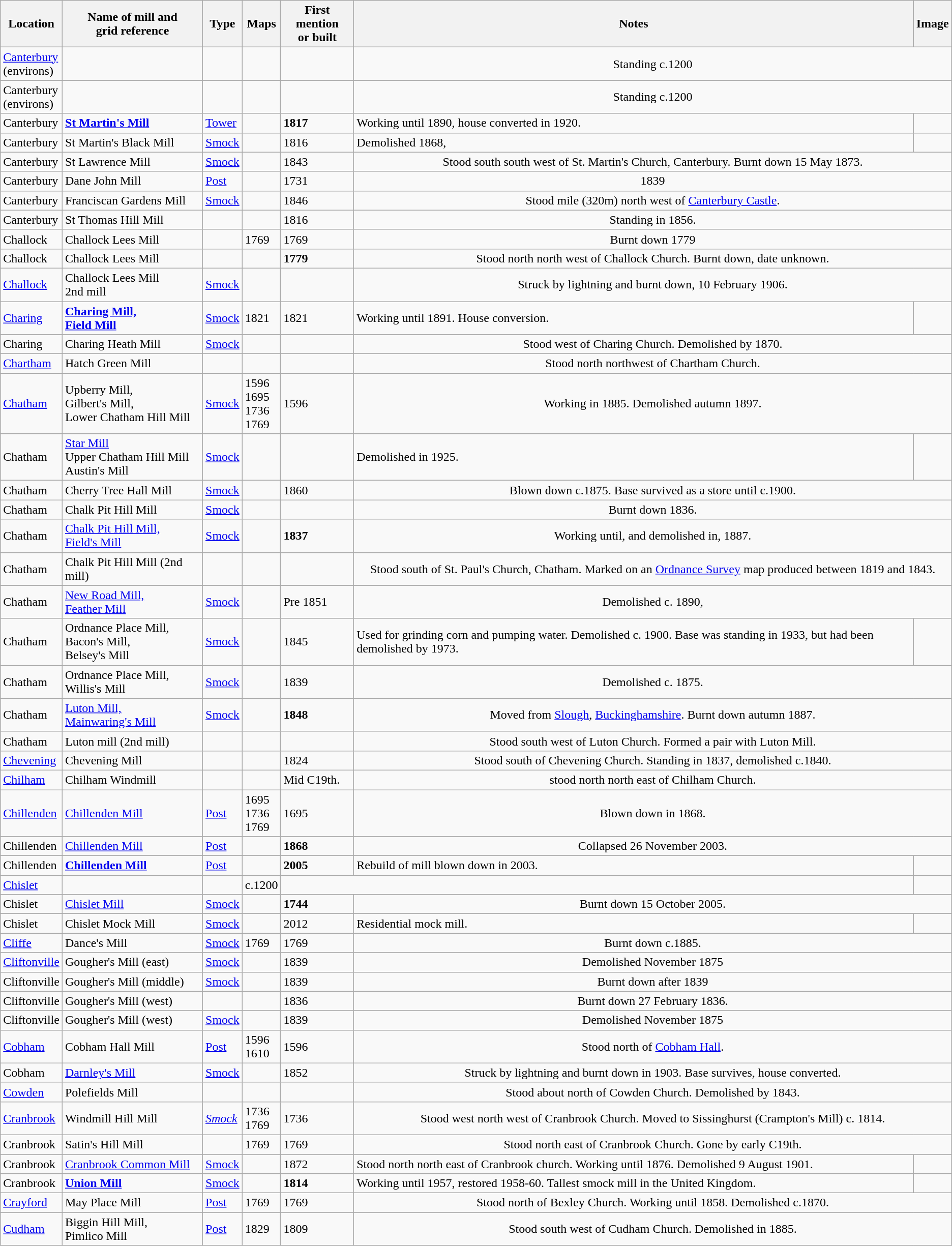<table class="wikitable">
<tr>
<th>Location</th>
<th>Name of mill and<br>grid reference</th>
<th>Type</th>
<th>Maps</th>
<th>First mention<br>or built</th>
<th>Notes</th>
<th>Image</th>
</tr>
<tr>
<td><a href='#'>Canterbury</a><br>(environs)</td>
<td></td>
<td></td>
<td></td>
<td></td>
<td colspan="2" style="text-align:center;">Standing c.1200</td>
</tr>
<tr>
<td>Canterbury<br>(environs)</td>
<td></td>
<td></td>
<td></td>
<td></td>
<td colspan="2" style="text-align:center;">Standing c.1200</td>
</tr>
<tr>
<td>Canterbury</td>
<td><strong><a href='#'>St Martin's Mill</a></strong><br></td>
<td><a href='#'>Tower</a></td>
<td></td>
<td><strong>1817</strong></td>
<td>Working until 1890, house converted in 1920.</td>
<td></td>
</tr>
<tr>
<td>Canterbury</td>
<td>St Martin's Black Mill<br></td>
<td><a href='#'>Smock</a></td>
<td></td>
<td>1816</td>
<td>Demolished 1868,</td>
<td></td>
</tr>
<tr>
<td>Canterbury</td>
<td>St Lawrence Mill</td>
<td><a href='#'>Smock</a></td>
<td></td>
<td>1843</td>
<td colspan="2" style="text-align:center;">Stood  south south west of St. Martin's Church, Canterbury. Burnt down 15 May 1873.</td>
</tr>
<tr>
<td>Canterbury</td>
<td>Dane John Mill</td>
<td><a href='#'>Post</a></td>
<td></td>
<td>1731</td>
<td colspan="2" style="text-align:center;">1839</td>
</tr>
<tr>
<td>Canterbury</td>
<td>Franciscan Gardens Mill</td>
<td><a href='#'>Smock</a></td>
<td></td>
<td>1846</td>
<td colspan="2" style="text-align:center;">Stood  mile (320m) north west of <a href='#'>Canterbury Castle</a>.</td>
</tr>
<tr>
<td>Canterbury</td>
<td>St Thomas Hill Mill</td>
<td></td>
<td></td>
<td>1816</td>
<td colspan="2" style="text-align:center;">Standing in 1856.</td>
</tr>
<tr>
<td>Challock</td>
<td>Challock Lees Mill<br></td>
<td></td>
<td>1769</td>
<td>1769</td>
<td colspan="2" style="text-align:center;">Burnt down 1779</td>
</tr>
<tr>
<td>Challock</td>
<td>Challock Lees Mill</td>
<td></td>
<td></td>
<td><strong>1779</strong></td>
<td colspan="2" style="text-align:center;">Stood  north north west of Challock Church. Burnt down, date unknown.</td>
</tr>
<tr>
<td><a href='#'>Challock</a></td>
<td>Challock Lees Mill<br>2nd mill<br></td>
<td><a href='#'>Smock</a></td>
<td></td>
<td></td>
<td colspan="2" style="text-align:center;">Struck by lightning and burnt down, 10 February 1906.</td>
</tr>
<tr>
<td><a href='#'>Charing</a></td>
<td><strong><a href='#'>Charing Mill,<br>Field Mill</a></strong><br></td>
<td><a href='#'>Smock</a></td>
<td>1821</td>
<td>1821</td>
<td>Working until 1891. House conversion.</td>
<td><br></td>
</tr>
<tr>
<td>Charing</td>
<td>Charing Heath Mill</td>
<td><a href='#'>Smock</a></td>
<td></td>
<td></td>
<td colspan="2" style="text-align:center;">Stood  west of Charing Church. Demolished by 1870.</td>
</tr>
<tr>
<td><a href='#'>Chartham</a></td>
<td>Hatch Green Mill</td>
<td></td>
<td></td>
<td></td>
<td colspan="2" style="text-align:center;">Stood  north northwest of Chartham Church.</td>
</tr>
<tr>
<td><a href='#'>Chatham</a></td>
<td>Upberry Mill,<br>Gilbert's Mill,<br>Lower Chatham Hill Mill<br></td>
<td><a href='#'>Smock</a></td>
<td>1596<br>1695<br>1736<br>1769</td>
<td>1596</td>
<td colspan="2" style="text-align:center;">Working in 1885. Demolished autumn 1897.</td>
</tr>
<tr>
<td>Chatham</td>
<td><a href='#'>Star Mill</a><br>Upper Chatham Hill Mill<br>Austin's Mill<br></td>
<td><a href='#'>Smock</a></td>
<td></td>
<td></td>
<td>Demolished in 1925.</td>
<td></td>
</tr>
<tr>
<td>Chatham</td>
<td>Cherry Tree Hall Mill<br></td>
<td><a href='#'>Smock</a></td>
<td></td>
<td>1860</td>
<td colspan="2" style="text-align:center;">Blown down c.1875. Base survived as a store until c.1900.</td>
</tr>
<tr>
<td>Chatham</td>
<td>Chalk Pit Hill Mill<br></td>
<td><a href='#'>Smock</a></td>
<td></td>
<td></td>
<td colspan="2" style="text-align:center;">Burnt down 1836.</td>
</tr>
<tr>
<td>Chatham</td>
<td><a href='#'>Chalk Pit Hill Mill,<br>Field's Mill</a><br></td>
<td><a href='#'>Smock</a></td>
<td></td>
<td><strong>1837</strong></td>
<td colspan="2" style="text-align:center;">Working until, and demolished in, 1887.</td>
</tr>
<tr>
<td>Chatham</td>
<td>Chalk Pit Hill Mill (2nd mill)</td>
<td></td>
<td></td>
<td></td>
<td colspan="2" style="text-align:center;">Stood  south of St. Paul's Church, Chatham. Marked on an <a href='#'>Ordnance Survey</a> map produced between 1819 and 1843.</td>
</tr>
<tr>
<td>Chatham</td>
<td><a href='#'>New Road Mill,<br>Feather Mill</a><br></td>
<td><a href='#'>Smock</a></td>
<td></td>
<td>Pre 1851</td>
<td colspan="2" style="text-align:center;">Demolished c. 1890,</td>
</tr>
<tr>
<td>Chatham</td>
<td>Ordnance Place Mill,<br>Bacon's Mill,<br>Belsey's Mill<br></td>
<td><a href='#'>Smock</a></td>
<td></td>
<td>1845</td>
<td>Used for grinding corn and pumping water. Demolished c. 1900. Base was standing in 1933, but had been demolished by 1973.</td>
<td></td>
</tr>
<tr>
<td>Chatham</td>
<td>Ordnance Place Mill,<br>Willis's Mill<br></td>
<td><a href='#'>Smock</a></td>
<td></td>
<td>1839</td>
<td colspan="2" style="text-align:center;">Demolished c. 1875.</td>
</tr>
<tr>
<td>Chatham</td>
<td><a href='#'>Luton Mill,<br>Mainwaring's Mill</a><br></td>
<td><a href='#'>Smock</a></td>
<td></td>
<td><strong>1848</strong></td>
<td colspan="2" style="text-align:center;">Moved from <a href='#'>Slough</a>, <a href='#'>Buckinghamshire</a>. Burnt down autumn 1887.</td>
</tr>
<tr>
<td>Chatham</td>
<td>Luton mill (2nd mill)</td>
<td></td>
<td></td>
<td></td>
<td colspan="2" style="text-align:center;">Stood  south west of Luton Church. Formed a pair with Luton Mill.</td>
</tr>
<tr>
<td><a href='#'>Chevening</a></td>
<td>Chevening Mill</td>
<td></td>
<td></td>
<td>1824</td>
<td colspan="2" style="text-align:center;">Stood  south of Chevening Church. Standing in 1837, demolished c.1840.</td>
</tr>
<tr>
<td><a href='#'>Chilham</a></td>
<td>Chilham Windmill</td>
<td></td>
<td></td>
<td>Mid C19th.</td>
<td colspan="2" style="text-align:center;">stood  north north east of Chilham Church.</td>
</tr>
<tr>
<td><a href='#'>Chillenden</a></td>
<td><a href='#'>Chillenden Mill</a><br></td>
<td><a href='#'>Post</a></td>
<td>1695<br>1736<br>1769</td>
<td>1695</td>
<td colspan="2" style="text-align:center;">Blown down in 1868.</td>
</tr>
<tr>
<td>Chillenden</td>
<td><a href='#'>Chillenden Mill</a><br></td>
<td><a href='#'>Post</a></td>
<td></td>
<td><strong>1868</strong></td>
<td colspan="2" style="text-align:center;">Collapsed 26 November 2003.<br></td>
</tr>
<tr>
<td>Chillenden</td>
<td><strong><a href='#'>Chillenden Mill</a></strong><br></td>
<td><a href='#'>Post</a></td>
<td></td>
<td><strong>2005</strong></td>
<td>Rebuild of mill blown down in 2003.</td>
<td><br></td>
</tr>
<tr>
<td><a href='#'>Chislet</a></td>
<td></td>
<td></td>
<td>c.1200</td>
<td colspan="2" style="text-align:center;"></td>
</tr>
<tr>
<td>Chislet</td>
<td><a href='#'>Chislet Mill</a><br></td>
<td><a href='#'>Smock</a></td>
<td></td>
<td><strong>1744</strong></td>
<td colspan="2" style="text-align:center;">Burnt down 15 October 2005.<br></td>
</tr>
<tr>
<td>Chislet</td>
<td>Chislet Mock Mill <br></td>
<td><a href='#'>Smock</a></td>
<td></td>
<td>2012</td>
<td>Residential mock mill.</td>
<td></td>
</tr>
<tr>
<td><a href='#'>Cliffe</a></td>
<td>Dance's Mill</td>
<td><a href='#'>Smock</a></td>
<td>1769</td>
<td>1769</td>
<td colspan="2" style="text-align:center;">Burnt down c.1885.</td>
</tr>
<tr>
<td><a href='#'>Cliftonville</a></td>
<td>Gougher's Mill (east)</td>
<td><a href='#'>Smock</a></td>
<td></td>
<td>1839</td>
<td colspan="2" style="text-align:center;">Demolished November 1875</td>
</tr>
<tr>
<td>Cliftonville</td>
<td>Gougher's Mill (middle)</td>
<td><a href='#'>Smock</a></td>
<td></td>
<td>1839</td>
<td colspan="2" style="text-align:center;">Burnt down after 1839</td>
</tr>
<tr>
<td>Cliftonville</td>
<td>Gougher's Mill (west)</td>
<td></td>
<td></td>
<td>1836</td>
<td colspan="2" style="text-align:center;">Burnt down 27 February 1836.</td>
</tr>
<tr>
<td>Cliftonville</td>
<td>Gougher's Mill (west)</td>
<td><a href='#'>Smock</a></td>
<td></td>
<td>1839</td>
<td colspan="2" style="text-align:center;">Demolished November 1875</td>
</tr>
<tr>
<td><a href='#'>Cobham</a></td>
<td>Cobham Hall Mill</td>
<td><a href='#'>Post</a></td>
<td>1596<br>1610</td>
<td>1596</td>
<td colspan="2" style="text-align:center;">Stood  north of <a href='#'>Cobham Hall</a>.</td>
</tr>
<tr>
<td>Cobham</td>
<td><a href='#'>Darnley's Mill</a><br></td>
<td><a href='#'>Smock</a></td>
<td></td>
<td>1852</td>
<td colspan="2" style="text-align:center;">Struck by lightning and burnt down in 1903. Base survives, house converted.</td>
</tr>
<tr>
<td><a href='#'>Cowden</a></td>
<td>Polefields Mill</td>
<td></td>
<td></td>
<td></td>
<td colspan="2" style="text-align:center;">Stood about  north of Cowden Church. Demolished by 1843.</td>
</tr>
<tr>
<td><a href='#'>Cranbrook</a></td>
<td>Windmill Hill Mill</td>
<td><em><a href='#'>Smock</a></em></td>
<td>1736<br>1769</td>
<td>1736</td>
<td colspan="2" style="text-align:center;">Stood  west north west of Cranbrook Church. Moved to Sissinghurst (Crampton's Mill) c. 1814.</td>
</tr>
<tr>
<td>Cranbrook</td>
<td>Satin's Hill Mill</td>
<td></td>
<td>1769</td>
<td>1769</td>
<td colspan="2" style="text-align:center;">Stood  north east of Cranbrook Church. Gone by early C19th.</td>
</tr>
<tr>
<td>Cranbrook</td>
<td><a href='#'>Cranbrook Common Mill</a></td>
<td><a href='#'>Smock</a></td>
<td></td>
<td>1872</td>
<td>Stood  north north east of Cranbrook church. Working until 1876. Demolished 9 August 1901.</td>
<td></td>
</tr>
<tr>
<td>Cranbrook</td>
<td><strong><a href='#'>Union Mill</a></strong><br></td>
<td><a href='#'>Smock</a></td>
<td></td>
<td><strong>1814</strong></td>
<td>Working until 1957, restored 1958-60. Tallest smock mill in the United Kingdom.</td>
<td><br></td>
</tr>
<tr>
<td><a href='#'>Crayford</a></td>
<td>May Place Mill</td>
<td><a href='#'>Post</a></td>
<td>1769</td>
<td>1769</td>
<td colspan="2" style="text-align:center;">Stood  north of Bexley Church. Working until 1858. Demolished c.1870.</td>
</tr>
<tr>
<td><a href='#'>Cudham</a></td>
<td>Biggin Hill Mill,<br>Pimlico Mill</td>
<td><a href='#'>Post</a></td>
<td>1829</td>
<td>1809</td>
<td colspan="2" style="text-align:center;">Stood  south west of Cudham Church. Demolished in 1885.</td>
</tr>
</table>
